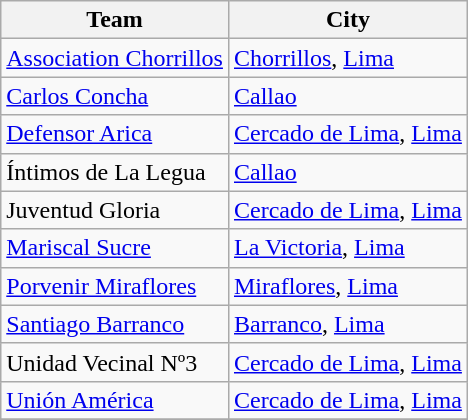<table class="wikitable sortable">
<tr>
<th>Team</th>
<th>City</th>
</tr>
<tr>
<td><a href='#'>Association Chorrillos</a></td>
<td><a href='#'>Chorrillos</a>, <a href='#'>Lima</a></td>
</tr>
<tr>
<td><a href='#'>Carlos Concha</a></td>
<td><a href='#'>Callao</a></td>
</tr>
<tr>
<td><a href='#'>Defensor Arica</a></td>
<td><a href='#'>Cercado de Lima</a>, <a href='#'>Lima</a></td>
</tr>
<tr>
<td>Íntimos de La Legua</td>
<td><a href='#'>Callao</a></td>
</tr>
<tr>
<td>Juventud Gloria</td>
<td><a href='#'>Cercado de Lima</a>, <a href='#'>Lima</a></td>
</tr>
<tr>
<td><a href='#'>Mariscal Sucre</a></td>
<td><a href='#'>La Victoria</a>, <a href='#'>Lima</a></td>
</tr>
<tr>
<td><a href='#'>Porvenir Miraflores</a></td>
<td><a href='#'>Miraflores</a>, <a href='#'>Lima</a></td>
</tr>
<tr>
<td><a href='#'>Santiago Barranco</a></td>
<td><a href='#'>Barranco</a>, <a href='#'>Lima</a></td>
</tr>
<tr>
<td>Unidad Vecinal Nº3</td>
<td><a href='#'>Cercado de Lima</a>, <a href='#'>Lima</a></td>
</tr>
<tr>
<td><a href='#'>Unión América</a></td>
<td><a href='#'>Cercado de Lima</a>, <a href='#'>Lima</a></td>
</tr>
<tr>
</tr>
</table>
